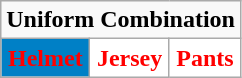<table class="wikitable"  style="display: inline-table;">
<tr>
<td align="center" Colspan="3"><strong>Uniform Combination</strong></td>
</tr>
<tr align="center">
<td style="background:#0080C6; color:red"><strong>Helmet</strong></td>
<td style="background:white; color:red"><strong>Jersey</strong></td>
<td style="background:white; color:red"><strong>Pants</strong></td>
</tr>
</table>
